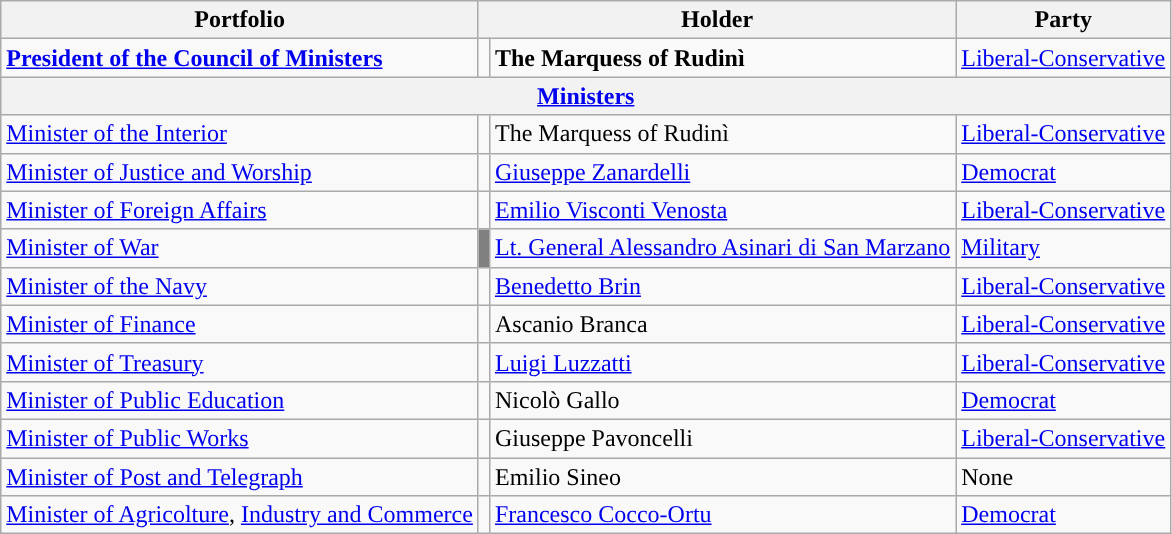<table class="wikitable">
<tr>
<th>Portfolio</th>
<th colspan=2>Holder</th>
<th>Party</th>
</tr>
<tr>
<td><strong><a href='#'>President of the Council of Ministers</a></strong></td>
<td style="background:"></td>
<td><strong>The Marquess of Rudinì</strong></td>
<td><a href='#'>Liberal-Conservative</a></td>
</tr>
<tr>
<th colspan=4 align=center><a href='#'>Ministers</a></th>
</tr>
<tr>
<td><a href='#'>Minister of the Interior</a></td>
<td style="background:"></td>
<td>The Marquess of Rudinì</td>
<td><a href='#'>Liberal-Conservative</a></td>
</tr>
<tr>
<td><a href='#'>Minister of Justice and Worship</a></td>
<td style="background:"></td>
<td><a href='#'>Giuseppe Zanardelli</a></td>
<td><a href='#'>Democrat</a></td>
</tr>
<tr>
<td><a href='#'>Minister of Foreign Affairs</a></td>
<td style="background:"></td>
<td><a href='#'>Emilio Visconti Venosta</a></td>
<td><a href='#'>Liberal-Conservative</a></td>
</tr>
<tr>
<td><a href='#'>Minister of War</a></td>
<td style="background:#808080;"></td>
<td><a href='#'>Lt. General Alessandro Asinari di San Marzano</a></td>
<td><a href='#'>Military</a></td>
</tr>
<tr>
<td><a href='#'>Minister of the Navy</a></td>
<td style="background:"></td>
<td><a href='#'>Benedetto Brin</a></td>
<td><a href='#'>Liberal-Conservative</a></td>
</tr>
<tr>
<td><a href='#'>Minister of Finance</a></td>
<td style="background:"></td>
<td>Ascanio Branca</td>
<td><a href='#'>Liberal-Conservative</a></td>
</tr>
<tr>
<td><a href='#'>Minister of Treasury</a></td>
<td style="background:"></td>
<td><a href='#'>Luigi Luzzatti</a></td>
<td><a href='#'>Liberal-Conservative</a></td>
</tr>
<tr>
<td><a href='#'>Minister of Public Education</a></td>
<td style="background:"></td>
<td>Nicolò Gallo</td>
<td><a href='#'>Democrat</a></td>
</tr>
<tr>
<td><a href='#'>Minister of Public Works</a></td>
<td style="background:"></td>
<td>Giuseppe Pavoncelli</td>
<td><a href='#'>Liberal-Conservative</a></td>
</tr>
<tr>
<td><a href='#'>Minister of Post and Telegraph</a></td>
<td style="background:"></td>
<td>Emilio Sineo</td>
<td>None</td>
</tr>
<tr>
<td><a href='#'>Minister of Agricolture</a>, <a href='#'>Industry and Commerce</a></td>
<td style="background:"></td>
<td><a href='#'>Francesco Cocco-Ortu</a></td>
<td><a href='#'>Democrat</a></td>
</tr>
</table>
